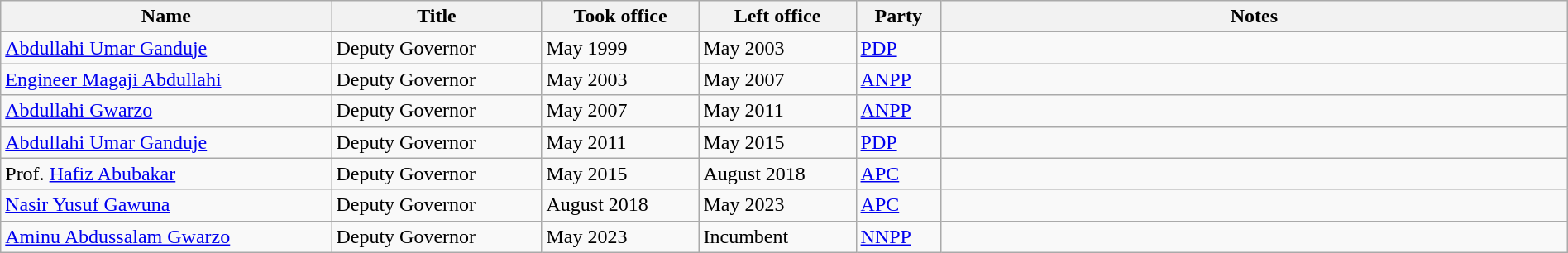<table class="wikitable" border="1" style="width:100%; margin:auto; text-align:left">
<tr>
<th>Name</th>
<th>Title</th>
<th>Took office</th>
<th>Left office</th>
<th>Party</th>
<th width="40%">Notes</th>
</tr>
<tr -valign="top">
<td><a href='#'>Abdullahi Umar Ganduje</a></td>
<td>Deputy Governor</td>
<td>May 1999</td>
<td>May 2003</td>
<td><a href='#'>PDP</a></td>
<td></td>
</tr>
<tr -valign="top">
<td><a href='#'>Engineer Magaji Abdullahi</a></td>
<td>Deputy Governor</td>
<td>May 2003</td>
<td>May 2007</td>
<td><a href='#'>ANPP</a></td>
<td></td>
</tr>
<tr -valign="top">
<td><a href='#'>Abdullahi Gwarzo</a></td>
<td>Deputy Governor</td>
<td>May 2007</td>
<td>May 2011</td>
<td><a href='#'>ANPP</a></td>
<td></td>
</tr>
<tr -valign="top">
<td><a href='#'>Abdullahi Umar Ganduje</a></td>
<td>Deputy Governor</td>
<td>May 2011</td>
<td>May 2015</td>
<td><a href='#'>PDP</a></td>
<td></td>
</tr>
<tr -valign="top">
<td>Prof. <a href='#'>Hafiz Abubakar</a></td>
<td>Deputy Governor</td>
<td>May 2015</td>
<td>August 2018</td>
<td><a href='#'>APC</a></td>
<td></td>
</tr>
<tr>
<td><a href='#'>Nasir Yusuf Gawuna</a></td>
<td>Deputy Governor</td>
<td>August 2018</td>
<td>May 2023</td>
<td><a href='#'>APC</a></td>
<td></td>
</tr>
<tr>
<td><a href='#'>Aminu Abdussalam Gwarzo</a></td>
<td>Deputy Governor</td>
<td>May 2023</td>
<td>Incumbent</td>
<td><a href='#'>NNPP</a></td>
<td></td>
</tr>
</table>
